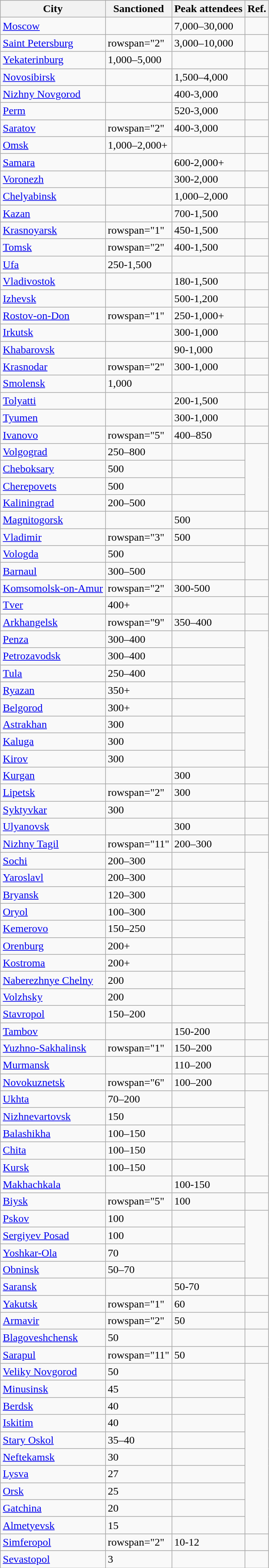<table class="wikitable collapsible collapsed">
<tr>
<th>City</th>
<th>Sanctioned</th>
<th>Peak attendees</th>
<th>Ref.</th>
</tr>
<tr>
<td><a href='#'>Moscow</a></td>
<td></td>
<td>7,000–30,000</td>
<td></td>
</tr>
<tr>
<td><a href='#'>Saint Petersburg</a></td>
<td>rowspan="2" </td>
<td>3,000–10,000</td>
<td></td>
</tr>
<tr>
<td><a href='#'>Yekaterinburg</a></td>
<td>1,000–5,000</td>
<td></td>
</tr>
<tr>
<td><a href='#'>Novosibirsk</a></td>
<td></td>
<td>1,500–4,000</td>
<td></td>
</tr>
<tr>
<td><a href='#'>Nizhny Novgorod</a></td>
<td></td>
<td>400-3,000</td>
<td></td>
</tr>
<tr>
<td><a href='#'>Perm</a></td>
<td></td>
<td>520-3,000</td>
<td></td>
</tr>
<tr>
<td><a href='#'>Saratov</a></td>
<td>rowspan="2" </td>
<td>400-3,000</td>
<td></td>
</tr>
<tr>
<td><a href='#'>Omsk</a></td>
<td>1,000–2,000+</td>
<td></td>
</tr>
<tr>
<td><a href='#'>Samara</a></td>
<td></td>
<td>600-2,000+</td>
<td></td>
</tr>
<tr>
<td><a href='#'>Voronezh</a></td>
<td></td>
<td>300-2,000</td>
<td></td>
</tr>
<tr>
<td><a href='#'>Chelyabinsk</a></td>
<td></td>
<td>1,000–2,000</td>
<td></td>
</tr>
<tr>
<td><a href='#'>Kazan</a></td>
<td></td>
<td>700-1,500</td>
<td></td>
</tr>
<tr>
<td><a href='#'>Krasnoyarsk</a></td>
<td>rowspan="1" </td>
<td>450-1,500</td>
<td></td>
</tr>
<tr>
<td><a href='#'>Tomsk</a></td>
<td>rowspan="2" </td>
<td>400-1,500</td>
<td></td>
</tr>
<tr>
<td><a href='#'>Ufa</a></td>
<td>250-1,500</td>
<td></td>
</tr>
<tr>
<td><a href='#'>Vladivostok</a></td>
<td></td>
<td>180-1,500</td>
<td></td>
</tr>
<tr>
<td><a href='#'>Izhevsk</a></td>
<td></td>
<td>500-1,200</td>
<td></td>
</tr>
<tr>
<td><a href='#'>Rostov-on-Don</a></td>
<td>rowspan="1" </td>
<td>250-1,000+</td>
<td></td>
</tr>
<tr>
<td><a href='#'>Irkutsk</a></td>
<td></td>
<td>300-1,000</td>
<td></td>
</tr>
<tr>
<td><a href='#'>Khabarovsk</a></td>
<td></td>
<td>90-1,000</td>
<td></td>
</tr>
<tr>
<td><a href='#'>Krasnodar</a></td>
<td>rowspan="2" </td>
<td>300-1,000</td>
<td></td>
</tr>
<tr>
<td><a href='#'>Smolensk</a></td>
<td>1,000</td>
<td></td>
</tr>
<tr>
<td><a href='#'>Tolyatti</a></td>
<td></td>
<td>200-1,500</td>
<td></td>
</tr>
<tr>
<td><a href='#'>Tyumen</a></td>
<td></td>
<td>300-1,000</td>
<td></td>
</tr>
<tr>
<td><a href='#'>Ivanovo</a></td>
<td>rowspan="5" </td>
<td>400–850</td>
<td></td>
</tr>
<tr>
<td><a href='#'>Volgograd</a></td>
<td>250–800</td>
<td></td>
</tr>
<tr>
<td><a href='#'>Cheboksary</a></td>
<td>500</td>
<td></td>
</tr>
<tr>
<td><a href='#'>Cherepovets</a></td>
<td>500</td>
<td></td>
</tr>
<tr>
<td><a href='#'>Kaliningrad</a></td>
<td>200–500</td>
<td></td>
</tr>
<tr>
<td><a href='#'>Magnitogorsk</a></td>
<td></td>
<td>500</td>
<td></td>
</tr>
<tr>
<td><a href='#'>Vladimir</a></td>
<td>rowspan="3" </td>
<td>500</td>
<td></td>
</tr>
<tr>
<td><a href='#'>Vologda</a></td>
<td>500</td>
<td></td>
</tr>
<tr>
<td><a href='#'>Barnaul</a></td>
<td>300–500</td>
<td></td>
</tr>
<tr>
<td><a href='#'>Komsomolsk-on-Amur</a></td>
<td>rowspan="2" </td>
<td>300-500</td>
<td></td>
</tr>
<tr>
<td><a href='#'>Tver</a></td>
<td>400+</td>
<td></td>
</tr>
<tr>
<td><a href='#'>Arkhangelsk</a></td>
<td>rowspan="9" </td>
<td>350–400</td>
<td></td>
</tr>
<tr>
<td><a href='#'>Penza</a></td>
<td>300–400</td>
<td></td>
</tr>
<tr>
<td><a href='#'>Petrozavodsk</a></td>
<td>300–400</td>
<td></td>
</tr>
<tr>
<td><a href='#'>Tula</a></td>
<td>250–400</td>
<td></td>
</tr>
<tr>
<td><a href='#'>Ryazan</a></td>
<td>350+</td>
<td></td>
</tr>
<tr>
<td><a href='#'>Belgorod</a></td>
<td>300+</td>
<td></td>
</tr>
<tr>
<td><a href='#'>Astrakhan</a></td>
<td>300</td>
<td></td>
</tr>
<tr>
<td><a href='#'>Kaluga</a></td>
<td>300</td>
<td></td>
</tr>
<tr>
<td><a href='#'>Kirov</a></td>
<td>300</td>
<td></td>
</tr>
<tr>
<td><a href='#'>Kurgan</a></td>
<td></td>
<td>300</td>
<td></td>
</tr>
<tr>
<td><a href='#'>Lipetsk</a></td>
<td>rowspan="2" </td>
<td>300</td>
<td></td>
</tr>
<tr>
<td><a href='#'>Syktyvkar</a></td>
<td>300</td>
<td></td>
</tr>
<tr>
<td><a href='#'>Ulyanovsk</a></td>
<td></td>
<td>300</td>
<td></td>
</tr>
<tr>
<td><a href='#'>Nizhny Tagil</a></td>
<td>rowspan="11" </td>
<td>200–300</td>
<td></td>
</tr>
<tr>
<td><a href='#'>Sochi</a></td>
<td>200–300</td>
<td></td>
</tr>
<tr>
<td><a href='#'>Yaroslavl</a></td>
<td>200–300</td>
<td></td>
</tr>
<tr>
<td><a href='#'>Bryansk</a></td>
<td>120–300</td>
<td></td>
</tr>
<tr>
<td><a href='#'>Oryol</a></td>
<td>100–300</td>
<td></td>
</tr>
<tr>
<td><a href='#'>Kemerovo</a></td>
<td>150–250</td>
<td></td>
</tr>
<tr>
<td><a href='#'>Orenburg</a></td>
<td>200+</td>
<td></td>
</tr>
<tr>
<td><a href='#'>Kostroma</a></td>
<td>200+</td>
<td></td>
</tr>
<tr>
<td><a href='#'>Naberezhnye Chelny</a></td>
<td>200</td>
<td></td>
</tr>
<tr>
<td><a href='#'>Volzhsky</a></td>
<td>200</td>
<td></td>
</tr>
<tr>
<td><a href='#'>Stavropol</a></td>
<td>150–200</td>
<td></td>
</tr>
<tr>
<td><a href='#'>Tambov</a></td>
<td></td>
<td>150-200</td>
<td></td>
</tr>
<tr>
<td><a href='#'>Yuzhno-Sakhalinsk</a></td>
<td>rowspan="1" </td>
<td>150–200</td>
<td></td>
</tr>
<tr>
<td><a href='#'>Murmansk</a></td>
<td></td>
<td>110–200</td>
<td></td>
</tr>
<tr>
<td><a href='#'>Novokuznetsk</a></td>
<td>rowspan="6" </td>
<td>100–200</td>
<td></td>
</tr>
<tr>
<td><a href='#'>Ukhta</a></td>
<td>70–200</td>
<td></td>
</tr>
<tr>
<td><a href='#'>Nizhnevartovsk</a></td>
<td>150</td>
<td></td>
</tr>
<tr>
<td><a href='#'>Balashikha</a></td>
<td>100–150</td>
<td></td>
</tr>
<tr>
<td><a href='#'>Chita</a></td>
<td>100–150</td>
<td></td>
</tr>
<tr>
<td><a href='#'>Kursk</a></td>
<td>100–150</td>
<td></td>
</tr>
<tr>
<td><a href='#'>Makhachkala</a></td>
<td></td>
<td>100-150</td>
<td></td>
</tr>
<tr>
<td><a href='#'>Biysk</a></td>
<td>rowspan="5" </td>
<td>100</td>
<td></td>
</tr>
<tr>
<td><a href='#'>Pskov</a></td>
<td>100</td>
<td></td>
</tr>
<tr>
<td><a href='#'>Sergiyev Posad</a></td>
<td>100</td>
<td></td>
</tr>
<tr>
<td><a href='#'>Yoshkar-Ola</a></td>
<td>70</td>
<td></td>
</tr>
<tr>
<td><a href='#'>Obninsk</a></td>
<td>50–70</td>
<td></td>
</tr>
<tr>
<td><a href='#'>Saransk</a></td>
<td></td>
<td>50-70</td>
<td></td>
</tr>
<tr>
<td><a href='#'>Yakutsk</a></td>
<td>rowspan="1" </td>
<td>60</td>
<td></td>
</tr>
<tr>
<td><a href='#'>Armavir</a></td>
<td>rowspan="2" </td>
<td>50</td>
<td></td>
</tr>
<tr>
<td><a href='#'>Blagoveshchensk</a></td>
<td>50</td>
<td></td>
</tr>
<tr>
<td><a href='#'>Sarapul</a></td>
<td>rowspan="11" </td>
<td>50</td>
<td></td>
</tr>
<tr>
<td><a href='#'>Veliky Novgorod</a></td>
<td>50</td>
<td></td>
</tr>
<tr>
<td><a href='#'>Minusinsk</a></td>
<td>45</td>
<td></td>
</tr>
<tr>
<td><a href='#'>Berdsk</a></td>
<td>40</td>
<td></td>
</tr>
<tr>
<td><a href='#'>Iskitim</a></td>
<td>40</td>
<td></td>
</tr>
<tr>
<td><a href='#'>Stary Oskol</a></td>
<td>35–40</td>
<td></td>
</tr>
<tr>
<td><a href='#'>Neftekamsk</a></td>
<td>30</td>
<td></td>
</tr>
<tr>
<td><a href='#'>Lysva</a></td>
<td>27</td>
<td></td>
</tr>
<tr>
<td><a href='#'>Orsk</a></td>
<td>25</td>
<td></td>
</tr>
<tr>
<td><a href='#'>Gatchina</a></td>
<td>20</td>
<td></td>
</tr>
<tr>
<td><a href='#'>Almetyevsk</a></td>
<td>15</td>
<td></td>
</tr>
<tr>
<td><a href='#'>Simferopol</a></td>
<td>rowspan="2" </td>
<td>10-12</td>
<td></td>
</tr>
<tr>
<td><a href='#'>Sevastopol</a></td>
<td>3</td>
<td></td>
</tr>
</table>
